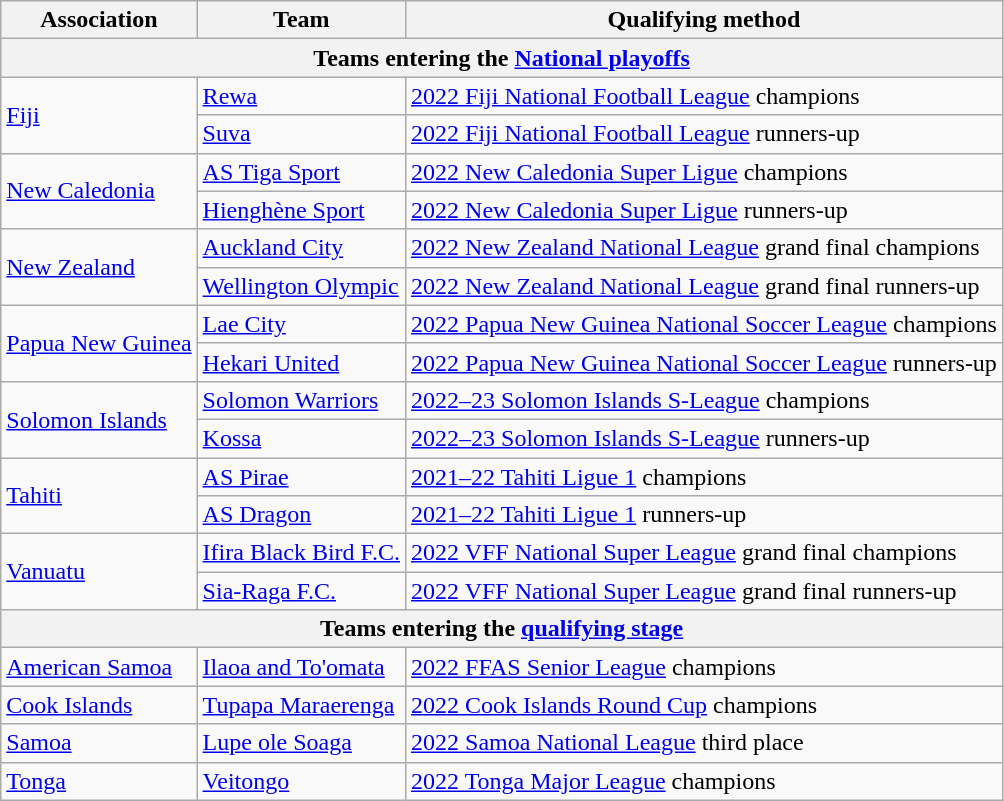<table class="wikitable">
<tr>
<th>Association</th>
<th>Team</th>
<th>Qualifying method</th>
</tr>
<tr>
<th colspan=3>Teams entering the <a href='#'>National playoffs</a></th>
</tr>
<tr>
<td rowspan=2> <a href='#'>Fiji</a></td>
<td><a href='#'>Rewa</a></td>
<td><a href='#'>2022 Fiji National Football League</a> champions</td>
</tr>
<tr>
<td><a href='#'>Suva</a></td>
<td><a href='#'>2022 Fiji National Football League</a> runners-up</td>
</tr>
<tr>
<td rowspan=2> <a href='#'>New Caledonia</a></td>
<td><a href='#'>AS Tiga Sport</a></td>
<td><a href='#'>2022 New Caledonia Super Ligue</a> champions</td>
</tr>
<tr>
<td><a href='#'>Hienghène Sport</a></td>
<td><a href='#'>2022 New Caledonia Super Ligue</a> runners-up</td>
</tr>
<tr>
<td rowspan=2> <a href='#'>New Zealand</a></td>
<td><a href='#'>Auckland City</a></td>
<td><a href='#'>2022 New Zealand National League</a> grand final champions</td>
</tr>
<tr>
<td><a href='#'>Wellington Olympic</a></td>
<td><a href='#'>2022 New Zealand National League</a> grand final runners-up</td>
</tr>
<tr>
<td rowspan=2> <a href='#'>Papua New Guinea</a></td>
<td><a href='#'>Lae City</a></td>
<td><a href='#'>2022 Papua New Guinea National Soccer League</a> champions</td>
</tr>
<tr>
<td><a href='#'>Hekari United</a></td>
<td><a href='#'>2022 Papua New Guinea National Soccer League</a> runners-up</td>
</tr>
<tr>
<td rowspan=2> <a href='#'>Solomon Islands</a></td>
<td><a href='#'>Solomon Warriors</a></td>
<td><a href='#'>2022–23 Solomon Islands S-League</a> champions</td>
</tr>
<tr>
<td><a href='#'>Kossa</a></td>
<td><a href='#'>2022–23 Solomon Islands S-League</a> runners-up</td>
</tr>
<tr>
<td rowspan=2> <a href='#'>Tahiti</a></td>
<td><a href='#'>AS Pirae</a></td>
<td><a href='#'>2021–22 Tahiti Ligue 1</a> champions</td>
</tr>
<tr>
<td><a href='#'>AS Dragon</a></td>
<td><a href='#'>2021–22 Tahiti Ligue 1</a> runners-up</td>
</tr>
<tr>
<td rowspan=2> <a href='#'>Vanuatu</a></td>
<td><a href='#'>Ifira Black Bird F.C.</a></td>
<td><a href='#'>2022 VFF National Super League</a> grand final champions</td>
</tr>
<tr>
<td><a href='#'>Sia-Raga F.C.</a></td>
<td><a href='#'>2022 VFF National Super League</a> grand final runners-up</td>
</tr>
<tr>
<th colspan=3>Teams entering the <a href='#'>qualifying stage</a></th>
</tr>
<tr>
<td> <a href='#'>American Samoa</a></td>
<td><a href='#'>Ilaoa and To'omata</a></td>
<td><a href='#'>2022 FFAS Senior League</a> champions</td>
</tr>
<tr>
<td> <a href='#'>Cook Islands</a></td>
<td><a href='#'>Tupapa Maraerenga</a></td>
<td><a href='#'>2022 Cook Islands Round Cup</a> champions</td>
</tr>
<tr>
<td> <a href='#'>Samoa</a></td>
<td><a href='#'>Lupe ole Soaga</a></td>
<td><a href='#'>2022 Samoa National League</a> third place</td>
</tr>
<tr>
<td> <a href='#'>Tonga</a></td>
<td><a href='#'>Veitongo</a></td>
<td><a href='#'>2022 Tonga Major League</a> champions</td>
</tr>
</table>
